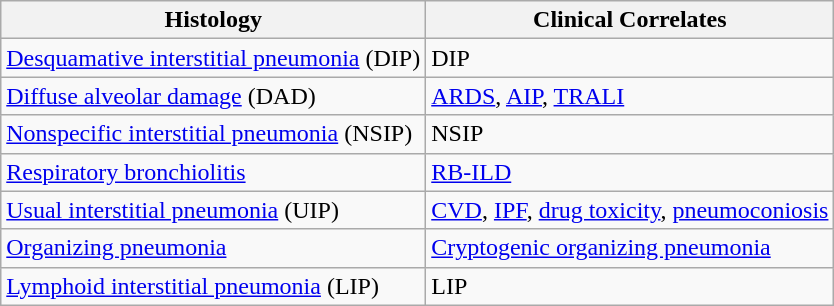<table class="wikitable">
<tr>
<th>Histology</th>
<th>Clinical Correlates</th>
</tr>
<tr>
<td><a href='#'>Desquamative interstitial pneumonia</a> (DIP)</td>
<td>DIP</td>
</tr>
<tr>
<td><a href='#'>Diffuse alveolar damage</a> (DAD)</td>
<td><a href='#'>ARDS</a>, <a href='#'>AIP</a>, <a href='#'>TRALI</a></td>
</tr>
<tr>
<td><a href='#'>Nonspecific interstitial pneumonia</a> (NSIP)</td>
<td>NSIP</td>
</tr>
<tr>
<td><a href='#'>Respiratory bronchiolitis</a></td>
<td><a href='#'>RB-ILD</a></td>
</tr>
<tr>
<td><a href='#'>Usual interstitial pneumonia</a> (UIP)</td>
<td><a href='#'>CVD</a>, <a href='#'>IPF</a>, <a href='#'>drug toxicity</a>, <a href='#'>pneumoconiosis</a></td>
</tr>
<tr>
<td><a href='#'>Organizing pneumonia</a></td>
<td><a href='#'>Cryptogenic organizing pneumonia</a></td>
</tr>
<tr>
<td><a href='#'>Lymphoid interstitial pneumonia</a> (LIP)</td>
<td>LIP</td>
</tr>
</table>
